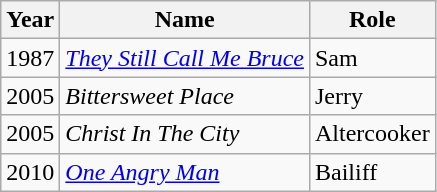<table class="wikitable">
<tr>
<th>Year</th>
<th>Name</th>
<th>Role</th>
</tr>
<tr>
<td>1987</td>
<td><em><a href='#'>They Still Call Me Bruce</a></em></td>
<td>Sam</td>
</tr>
<tr>
<td>2005</td>
<td><em>Bittersweet Place</em></td>
<td>Jerry</td>
</tr>
<tr>
<td>2005</td>
<td><em>Christ In The City</em></td>
<td>Altercooker</td>
</tr>
<tr>
<td>2010</td>
<td><a href='#'><em>One Angry Man</em></a></td>
<td>Bailiff</td>
</tr>
</table>
